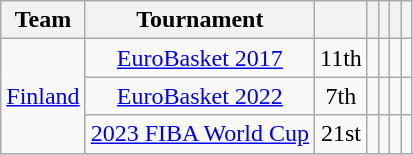<table class="wikitable" style=" text-align:center;">
<tr>
<th>Team</th>
<th>Tournament</th>
<th></th>
<th></th>
<th></th>
<th></th>
<th></th>
</tr>
<tr>
<td rowspan=3><a href='#'>Finland</a></td>
<td><a href='#'>EuroBasket 2017</a></td>
<td>11th</td>
<td></td>
<td></td>
<td></td>
<td></td>
</tr>
<tr>
<td><a href='#'>EuroBasket 2022</a></td>
<td>7th</td>
<td></td>
<td></td>
<td></td>
<td></td>
</tr>
<tr>
<td><a href='#'>2023 FIBA World Cup</a></td>
<td>21st</td>
<td></td>
<td></td>
<td></td>
<td></td>
</tr>
</table>
